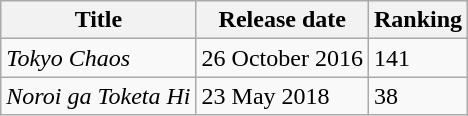<table class="wikitable">
<tr>
<th>Title</th>
<th>Release date</th>
<th>Ranking</th>
</tr>
<tr>
<td><em>Tokyo Chaos</em></td>
<td>26 October 2016</td>
<td>141</td>
</tr>
<tr>
<td><em>Noroi ga Toketa Hi</em></td>
<td>23 May 2018</td>
<td>38</td>
</tr>
</table>
